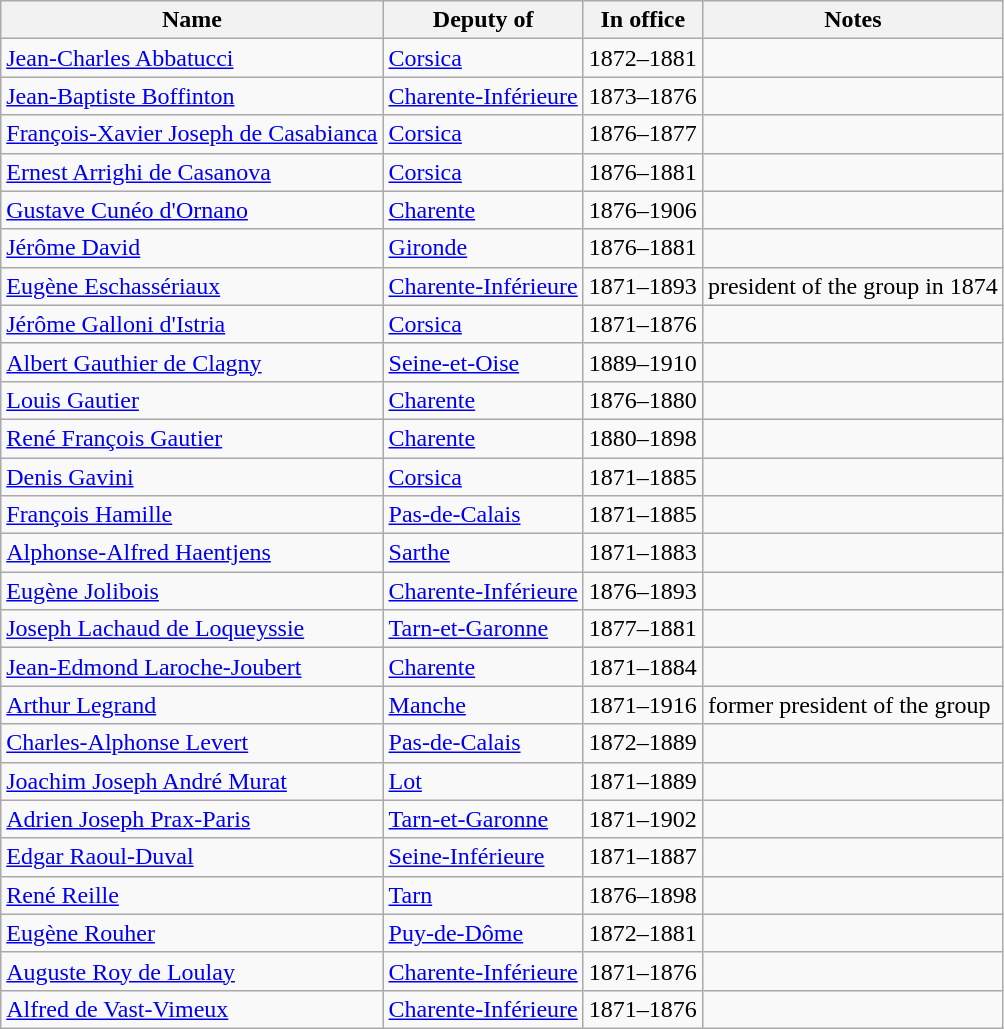<table class="wikitable sortable">
<tr>
<th>Name</th>
<th>Deputy of</th>
<th>In office</th>
<th>Notes</th>
</tr>
<tr>
<td><a href='#'>Jean-Charles Abbatucci</a></td>
<td><a href='#'>Corsica</a></td>
<td>1872–1881</td>
<td></td>
</tr>
<tr>
<td><a href='#'>Jean-Baptiste Boffinton</a></td>
<td><a href='#'>Charente-Inférieure</a></td>
<td>1873–1876</td>
<td></td>
</tr>
<tr>
<td><a href='#'>François-Xavier Joseph de Casabianca</a></td>
<td><a href='#'>Corsica</a></td>
<td>1876–1877</td>
<td></td>
</tr>
<tr>
<td><a href='#'>Ernest Arrighi de Casanova</a></td>
<td><a href='#'>Corsica</a></td>
<td>1876–1881</td>
<td></td>
</tr>
<tr>
<td><a href='#'>Gustave Cunéo d'Ornano</a></td>
<td><a href='#'>Charente</a></td>
<td>1876–1906</td>
<td></td>
</tr>
<tr>
<td><a href='#'>Jérôme David</a></td>
<td><a href='#'>Gironde</a></td>
<td>1876–1881</td>
<td></td>
</tr>
<tr>
<td><a href='#'>Eugène Eschassériaux</a></td>
<td><a href='#'>Charente-Inférieure</a></td>
<td>1871–1893</td>
<td>president of the group in 1874</td>
</tr>
<tr>
<td><a href='#'>Jérôme Galloni d'Istria</a></td>
<td><a href='#'>Corsica</a></td>
<td>1871–1876</td>
<td></td>
</tr>
<tr>
<td><a href='#'>Albert Gauthier de Clagny</a></td>
<td><a href='#'>Seine-et-Oise</a></td>
<td>1889–1910</td>
<td></td>
</tr>
<tr>
<td><a href='#'>Louis Gautier</a></td>
<td><a href='#'>Charente</a></td>
<td>1876–1880</td>
<td></td>
</tr>
<tr>
<td><a href='#'>René François Gautier</a></td>
<td><a href='#'>Charente</a></td>
<td>1880–1898</td>
<td></td>
</tr>
<tr>
<td><a href='#'>Denis Gavini</a></td>
<td><a href='#'>Corsica</a></td>
<td>1871–1885</td>
<td></td>
</tr>
<tr>
<td><a href='#'>François Hamille</a></td>
<td><a href='#'>Pas-de-Calais</a></td>
<td>1871–1885</td>
<td></td>
</tr>
<tr>
<td><a href='#'>Alphonse-Alfred Haentjens</a></td>
<td><a href='#'>Sarthe</a></td>
<td>1871–1883</td>
<td></td>
</tr>
<tr>
<td><a href='#'>Eugène Jolibois</a></td>
<td><a href='#'>Charente-Inférieure</a></td>
<td>1876–1893</td>
<td></td>
</tr>
<tr>
<td><a href='#'>Joseph Lachaud de Loqueyssie</a></td>
<td><a href='#'>Tarn-et-Garonne</a></td>
<td>1877–1881</td>
<td></td>
</tr>
<tr>
<td><a href='#'>Jean-Edmond Laroche-Joubert</a></td>
<td><a href='#'>Charente</a></td>
<td>1871–1884</td>
<td></td>
</tr>
<tr>
<td><a href='#'>Arthur Legrand</a></td>
<td><a href='#'>Manche</a></td>
<td>1871–1916</td>
<td>former president of the group</td>
</tr>
<tr>
<td><a href='#'>Charles-Alphonse Levert</a></td>
<td><a href='#'>Pas-de-Calais</a></td>
<td>1872–1889</td>
<td></td>
</tr>
<tr>
<td><a href='#'>Joachim Joseph André Murat</a></td>
<td><a href='#'>Lot</a></td>
<td>1871–1889</td>
<td></td>
</tr>
<tr>
<td><a href='#'>Adrien Joseph Prax-Paris</a></td>
<td><a href='#'>Tarn-et-Garonne</a></td>
<td>1871–1902</td>
<td></td>
</tr>
<tr>
<td><a href='#'>Edgar Raoul-Duval</a></td>
<td><a href='#'>Seine-Inférieure</a></td>
<td>1871–1887</td>
<td></td>
</tr>
<tr>
<td><a href='#'>René Reille</a></td>
<td><a href='#'>Tarn</a></td>
<td>1876–1898</td>
<td></td>
</tr>
<tr>
<td><a href='#'>Eugène Rouher</a></td>
<td><a href='#'>Puy-de-Dôme</a></td>
<td>1872–1881</td>
<td></td>
</tr>
<tr>
<td><a href='#'>Auguste Roy de Loulay</a></td>
<td><a href='#'>Charente-Inférieure</a></td>
<td>1871–1876</td>
<td></td>
</tr>
<tr>
<td><a href='#'>Alfred de Vast-Vimeux</a></td>
<td><a href='#'>Charente-Inférieure</a></td>
<td>1871–1876</td>
<td></td>
</tr>
</table>
